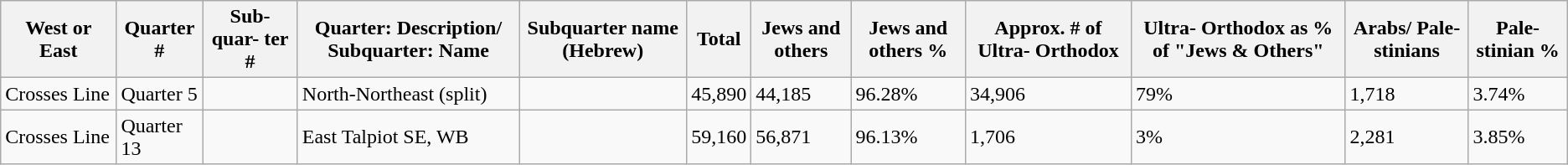<table class=wikitable>
<tr>
<th>West or East</th>
<th>Quarter #</th>
<th>Sub- quar- ter #</th>
<th>Quarter: Description/ Subquarter: Name</th>
<th>Subquarter name (Hebrew)</th>
<th>Total</th>
<th>Jews and others</th>
<th>Jews and others %</th>
<th>Approx. # of Ultra- Orthodox</th>
<th>Ultra- Orthodox as % of "Jews & Others"</th>
<th>Arabs/ Pale- stinians</th>
<th>Pale- stinian %</th>
</tr>
<tr>
<td>Crosses Line</td>
<td>Quarter 5</td>
<td></td>
<td>North-Northeast (split)</td>
<td></td>
<td>45,890</td>
<td>44,185</td>
<td>96.28%</td>
<td>34,906</td>
<td>79%</td>
<td>1,718</td>
<td>3.74%</td>
</tr>
<tr>
<td>Crosses Line</td>
<td>Quarter 13</td>
<td></td>
<td>East Talpiot SE, WB</td>
<td></td>
<td>59,160</td>
<td>56,871</td>
<td>96.13%</td>
<td>1,706</td>
<td>3%</td>
<td>2,281</td>
<td>3.85%</td>
</tr>
</table>
